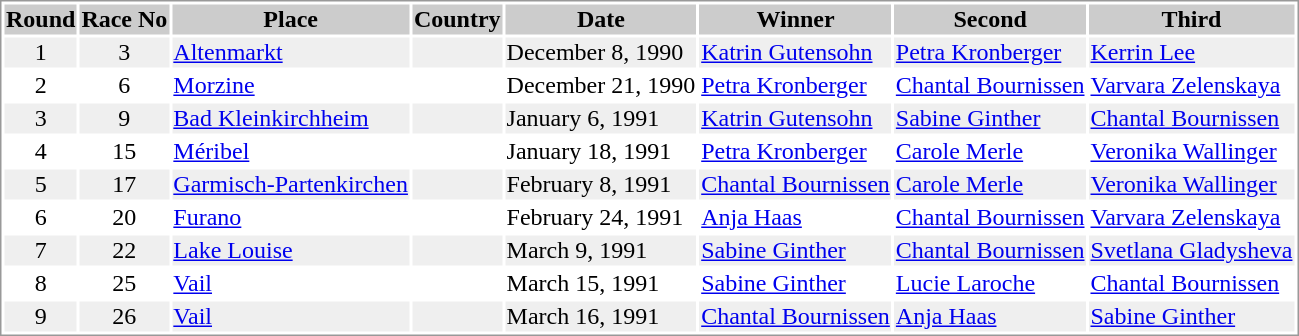<table border="0" style="border: 1px solid #999; background-color:#FFFFFF; text-align:center">
<tr align="center" bgcolor="#CCCCCC">
<th>Round</th>
<th>Race No</th>
<th>Place</th>
<th>Country</th>
<th>Date</th>
<th>Winner</th>
<th>Second</th>
<th>Third</th>
</tr>
<tr bgcolor="#EFEFEF">
<td>1</td>
<td>3</td>
<td align="left"><a href='#'>Altenmarkt</a></td>
<td align="left"></td>
<td align="left">December 8, 1990</td>
<td align="left"> <a href='#'>Katrin Gutensohn</a></td>
<td align="left"> <a href='#'>Petra Kronberger</a></td>
<td align="left"> <a href='#'>Kerrin Lee</a></td>
</tr>
<tr>
<td>2</td>
<td>6</td>
<td align="left"><a href='#'>Morzine</a></td>
<td align="left"></td>
<td align="left">December 21, 1990</td>
<td align="left"> <a href='#'>Petra Kronberger</a></td>
<td align="left"> <a href='#'>Chantal Bournissen</a></td>
<td align="left"> <a href='#'>Varvara Zelenskaya</a></td>
</tr>
<tr bgcolor="#EFEFEF">
<td>3</td>
<td>9</td>
<td align="left"><a href='#'>Bad Kleinkirchheim</a></td>
<td align="left"></td>
<td align="left">January 6, 1991</td>
<td align="left"> <a href='#'>Katrin Gutensohn</a></td>
<td align="left"> <a href='#'>Sabine Ginther</a></td>
<td align="left"> <a href='#'>Chantal Bournissen</a></td>
</tr>
<tr>
<td>4</td>
<td>15</td>
<td align="left"><a href='#'>Méribel</a></td>
<td align="left"></td>
<td align="left">January 18, 1991</td>
<td align="left"> <a href='#'>Petra Kronberger</a></td>
<td align="left"> <a href='#'>Carole Merle</a></td>
<td align="left"> <a href='#'>Veronika Wallinger</a></td>
</tr>
<tr bgcolor="#EFEFEF">
<td>5</td>
<td>17</td>
<td align="left"><a href='#'>Garmisch-Partenkirchen</a></td>
<td align="left"></td>
<td align="left">February 8, 1991</td>
<td align="left"> <a href='#'>Chantal Bournissen</a></td>
<td align="left"> <a href='#'>Carole Merle</a></td>
<td align="left"> <a href='#'>Veronika Wallinger</a></td>
</tr>
<tr>
<td>6</td>
<td>20</td>
<td align="left"><a href='#'>Furano</a></td>
<td align="left"></td>
<td align="left">February 24, 1991</td>
<td align="left"> <a href='#'>Anja Haas</a></td>
<td align="left"> <a href='#'>Chantal Bournissen</a></td>
<td align="left"> <a href='#'>Varvara Zelenskaya</a></td>
</tr>
<tr bgcolor="#EFEFEF">
<td>7</td>
<td>22</td>
<td align="left"><a href='#'>Lake Louise</a></td>
<td align="left"></td>
<td align="left">March 9, 1991</td>
<td align="left"> <a href='#'>Sabine Ginther</a></td>
<td align="left"> <a href='#'>Chantal Bournissen</a></td>
<td align="left"> <a href='#'>Svetlana Gladysheva</a></td>
</tr>
<tr>
<td>8</td>
<td>25</td>
<td align="left"><a href='#'>Vail</a></td>
<td align="left"></td>
<td align="left">March 15, 1991</td>
<td align="left"> <a href='#'>Sabine Ginther</a></td>
<td align="left"> <a href='#'>Lucie Laroche</a></td>
<td align="left"> <a href='#'>Chantal Bournissen</a></td>
</tr>
<tr bgcolor="#EFEFEF">
<td>9</td>
<td>26</td>
<td align="left"><a href='#'>Vail</a></td>
<td align="left"></td>
<td align="left">March 16, 1991</td>
<td align="left"> <a href='#'>Chantal Bournissen</a></td>
<td align="left"> <a href='#'>Anja Haas</a></td>
<td align="left"> <a href='#'>Sabine Ginther</a></td>
</tr>
</table>
